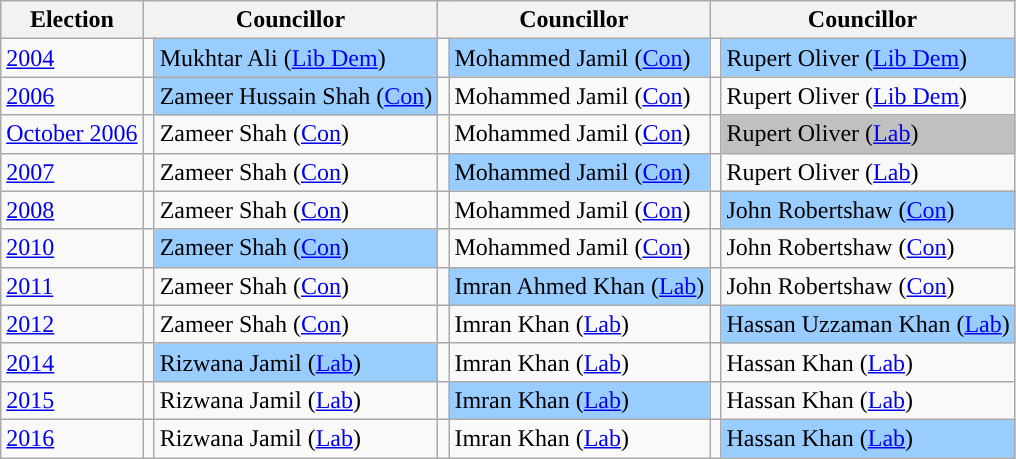<table class="wikitable">
<tr>
<th>Election</th>
<th colspan="2">Councillor</th>
<th colspan="2">Councillor</th>
<th colspan="2">Councillor</th>
</tr>
<tr>
<td><a href='#'>2004</a></td>
<td style="background-color: "></td>
<td bgcolor="#99CCFF">Mukhtar Ali (<a href='#'>Lib Dem</a>)</td>
<td style="background-color: "></td>
<td bgcolor="#99CCFF">Mohammed Jamil (<a href='#'>Con</a>)</td>
<td style="background-color: "></td>
<td bgcolor="#99CCFF">Rupert Oliver (<a href='#'>Lib Dem</a>)</td>
</tr>
<tr>
<td><a href='#'>2006</a></td>
<td style="background-color: "></td>
<td bgcolor="#99CCFF">Zameer Hussain Shah (<a href='#'>Con</a>)</td>
<td style="background-color: "></td>
<td>Mohammed Jamil (<a href='#'>Con</a>)</td>
<td style="background-color: "></td>
<td>Rupert Oliver (<a href='#'>Lib Dem</a>)</td>
</tr>
<tr>
<td><a href='#'>October 2006</a></td>
<td style="background-color: "></td>
<td>Zameer  Shah (<a href='#'>Con</a>)</td>
<td style="background-color: "></td>
<td>Mohammed Jamil (<a href='#'>Con</a>)</td>
<td style="background-color: "></td>
<td bgcolor="#C0C0C0">Rupert Oliver (<a href='#'>Lab</a>)</td>
</tr>
<tr>
<td><a href='#'>2007</a></td>
<td style="background-color: "></td>
<td>Zameer Shah (<a href='#'>Con</a>)</td>
<td style="background-color: "></td>
<td bgcolor="#99CCFF">Mohammed Jamil (<a href='#'>Con</a>)</td>
<td style="background-color: "></td>
<td>Rupert Oliver (<a href='#'>Lab</a>)</td>
</tr>
<tr>
<td><a href='#'>2008</a></td>
<td style="background-color: "></td>
<td>Zameer Shah (<a href='#'>Con</a>)</td>
<td style="background-color: "></td>
<td>Mohammed Jamil (<a href='#'>Con</a>)</td>
<td style="background-color: "></td>
<td bgcolor="#99CCFF">John Robertshaw (<a href='#'>Con</a>)</td>
</tr>
<tr>
<td><a href='#'>2010</a></td>
<td style="background-color: "></td>
<td bgcolor="#99CCFF">Zameer Shah (<a href='#'>Con</a>)</td>
<td style="background-color: "></td>
<td>Mohammed Jamil (<a href='#'>Con</a>)</td>
<td style="background-color: "></td>
<td>John Robertshaw (<a href='#'>Con</a>)</td>
</tr>
<tr>
<td><a href='#'>2011</a></td>
<td style="background-color: "></td>
<td>Zameer Shah (<a href='#'>Con</a>)</td>
<td style="background-color: "></td>
<td bgcolor="#99CCFF">Imran Ahmed Khan (<a href='#'>Lab</a>)</td>
<td style="background-color: "></td>
<td>John Robertshaw (<a href='#'>Con</a>)</td>
</tr>
<tr>
<td><a href='#'>2012</a></td>
<td style="background-color: "></td>
<td>Zameer Shah (<a href='#'>Con</a>)</td>
<td style="background-color: "></td>
<td>Imran Khan (<a href='#'>Lab</a>)</td>
<td style="background-color: "></td>
<td bgcolor="#99CCFF">Hassan Uzzaman Khan (<a href='#'>Lab</a>)</td>
</tr>
<tr>
<td><a href='#'>2014</a></td>
<td style="background-color: "></td>
<td bgcolor="#99CCFF">Rizwana Jamil (<a href='#'>Lab</a>)</td>
<td style="background-color: "></td>
<td>Imran Khan (<a href='#'>Lab</a>)</td>
<td style="background-color: "></td>
<td>Hassan Khan (<a href='#'>Lab</a>)</td>
</tr>
<tr>
<td><a href='#'>2015</a></td>
<td style="background-color: "></td>
<td>Rizwana Jamil (<a href='#'>Lab</a>)</td>
<td style="background-color: "></td>
<td bgcolor="#99CCFF">Imran Khan (<a href='#'>Lab</a>)</td>
<td style="background-color: "></td>
<td>Hassan Khan (<a href='#'>Lab</a>)</td>
</tr>
<tr>
<td><a href='#'>2016</a></td>
<td style="background-color: "></td>
<td>Rizwana Jamil (<a href='#'>Lab</a>)</td>
<td style="background-color: "></td>
<td>Imran Khan (<a href='#'>Lab</a>)</td>
<td style="background-color: "></td>
<td bgcolor="#99CCFF">Hassan Khan (<a href='#'>Lab</a>)</td>
</tr>
</table>
